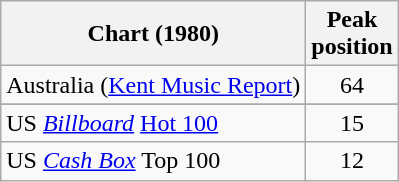<table class="wikitable sortable">
<tr>
<th>Chart (1980)</th>
<th>Peak<br>position</th>
</tr>
<tr>
<td>Australia (<a href='#'>Kent Music Report</a>)</td>
<td style="text-align:center;">64</td>
</tr>
<tr>
</tr>
<tr>
<td>US <em><a href='#'>Billboard</a></em> <a href='#'>Hot 100</a></td>
<td style="text-align:center;">15</td>
</tr>
<tr>
<td>US <em><a href='#'>Cash Box</a></em> Top 100</td>
<td style="text-align:center;">12</td>
</tr>
</table>
